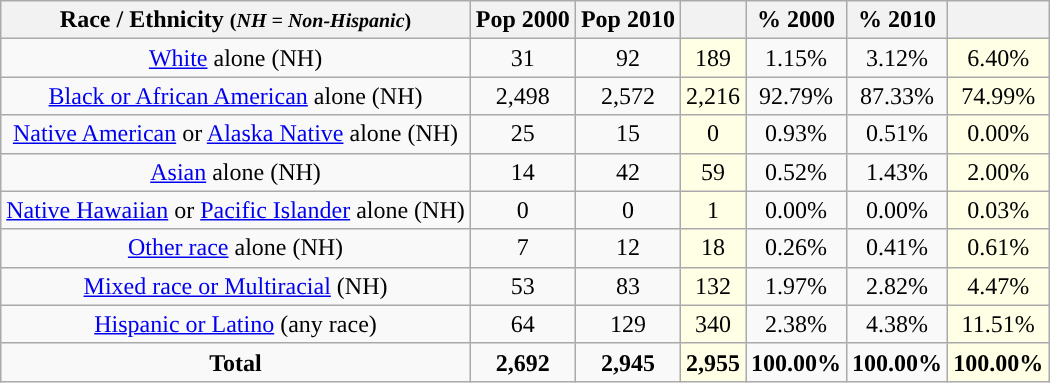<table class="wikitable" style="text-align:center;">
<tr>
<th>Race / Ethnicity <small>(<em>NH = Non-Hispanic</em>)</small></th>
<th>Pop 2000</th>
<th>Pop 2010</th>
<th></th>
<th>% 2000</th>
<th>% 2010</th>
<th></th>
</tr>
<tr>
<td><a href='#'>White</a> alone (NH)</td>
<td>31</td>
<td>92</td>
<td style='background: #ffffe6;'>189</td>
<td>1.15%</td>
<td>3.12%</td>
<td style='background: #ffffe6;'>6.40%</td>
</tr>
<tr>
<td><a href='#'>Black or African American</a> alone (NH)</td>
<td>2,498</td>
<td>2,572</td>
<td style='background: #ffffe6;'>2,216</td>
<td>92.79%</td>
<td>87.33%</td>
<td style='background: #ffffe6;'>74.99%</td>
</tr>
<tr>
<td><a href='#'>Native American</a> or <a href='#'>Alaska Native</a> alone (NH)</td>
<td>25</td>
<td>15</td>
<td style='background: #ffffe6;'>0</td>
<td>0.93%</td>
<td>0.51%</td>
<td style='background: #ffffe6;'>0.00%</td>
</tr>
<tr>
<td><a href='#'>Asian</a> alone (NH)</td>
<td>14</td>
<td>42</td>
<td style='background: #ffffe6;'>59</td>
<td>0.52%</td>
<td>1.43%</td>
<td style='background: #ffffe6;'>2.00%</td>
</tr>
<tr>
<td><a href='#'>Native Hawaiian</a> or <a href='#'>Pacific Islander</a> alone (NH)</td>
<td>0</td>
<td>0</td>
<td style='background: #ffffe6;'>1</td>
<td>0.00%</td>
<td>0.00%</td>
<td style='background: #ffffe6;'>0.03%</td>
</tr>
<tr>
<td><a href='#'>Other race</a> alone (NH)</td>
<td>7</td>
<td>12</td>
<td style='background: #ffffe6;'>18</td>
<td>0.26%</td>
<td>0.41%</td>
<td style='background: #ffffe6;'>0.61%</td>
</tr>
<tr>
<td><a href='#'>Mixed race or Multiracial</a> (NH)</td>
<td>53</td>
<td>83</td>
<td style='background: #ffffe6;'>132</td>
<td>1.97%</td>
<td>2.82%</td>
<td style='background: #ffffe6;'>4.47%</td>
</tr>
<tr>
<td><a href='#'>Hispanic or Latino</a> (any race)</td>
<td>64</td>
<td>129</td>
<td style='background: #ffffe6;'>340</td>
<td>2.38%</td>
<td>4.38%</td>
<td style='background: #ffffe6;'>11.51%</td>
</tr>
<tr>
<td><strong>Total</strong></td>
<td><strong>2,692</strong></td>
<td><strong>2,945</strong></td>
<td style='background: #ffffe6;'><strong>2,955</strong></td>
<td><strong>100.00%</strong></td>
<td><strong>100.00%</strong></td>
<td style='background: #ffffe6;'><strong>100.00%</strong></td>
</tr>
</table>
